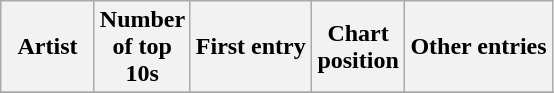<table class="wikitable sortable mw-collapsible mw-collapsed" style="text-align: center;">
<tr>
<th scope="col" style="width:55px;">Artist</th>
<th scope="col" style="width:55px;" data-sort-type="number">Number of top 10s</th>
<th scope="col" style="text-align:center;">First entry</th>
<th scope="col" style="width:55px;" data-sort-type="number">Chart position</th>
<th scope="col" style="text-align:center;">Other entries</th>
</tr>
<tr>
</tr>
</table>
